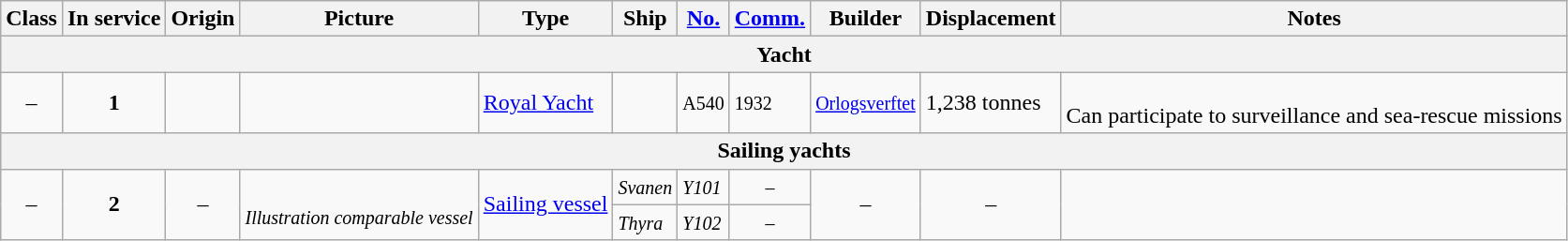<table class="wikitable">
<tr>
<th>Class</th>
<th>In service</th>
<th>Origin</th>
<th>Picture</th>
<th>Type</th>
<th>Ship</th>
<th><a href='#'>No.</a></th>
<th><a href='#'>Comm.</a></th>
<th>Builder</th>
<th>Displacement</th>
<th>Notes</th>
</tr>
<tr>
<th colspan="11">Yacht</th>
</tr>
<tr>
<td style="text-align: center;">–</td>
<td style="text-align: center;"><strong>1</strong></td>
<td></td>
<td></td>
<td><a href='#'>Royal Yacht</a></td>
<td><small></small></td>
<td><small>A540</small></td>
<td><small>1932</small></td>
<td><a href='#'><small>Orlogsverftet</small></a></td>
<td>1,238 tonnes</td>
<td><br>Can participate to surveillance and sea-rescue missions</td>
</tr>
<tr>
<th colspan="11">Sailing yachts</th>
</tr>
<tr>
<td rowspan="2" style="text-align: center;">–</td>
<td rowspan="2" style="text-align: center;"><strong>2</strong></td>
<td rowspan="2" style="text-align: center;">–</td>
<td rowspan="2"><br><em><small>Illustration comparable vessel</small></em></td>
<td rowspan="2"><a href='#'>Sailing vessel</a></td>
<td><em><small>Svanen</small></em></td>
<td><small><em>Y101</em></small></td>
<td style="text-align: center;"><small><em>–</em></small></td>
<td rowspan="2" style="text-align: center;">–</td>
<td rowspan="2" style="text-align: center;">–</td>
<td rowspan="2"></td>
</tr>
<tr>
<td><small><em>Thyra</em></small></td>
<td><small><em>Y102</em></small></td>
<td style="text-align: center;"><small><em>–</em></small></td>
</tr>
</table>
